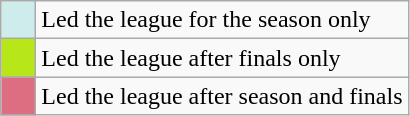<table class="wikitable">
<tr>
<td style="background:#CFECEC; width:1em"></td>
<td>Led the league for the season only</td>
</tr>
<tr>
<td style="background:#b7e718; width:1em"></td>
<td>Led the league after finals only</td>
</tr>
<tr>
<td style="background:#DD6E81; width:1em"></td>
<td>Led the league after season and finals</td>
</tr>
</table>
